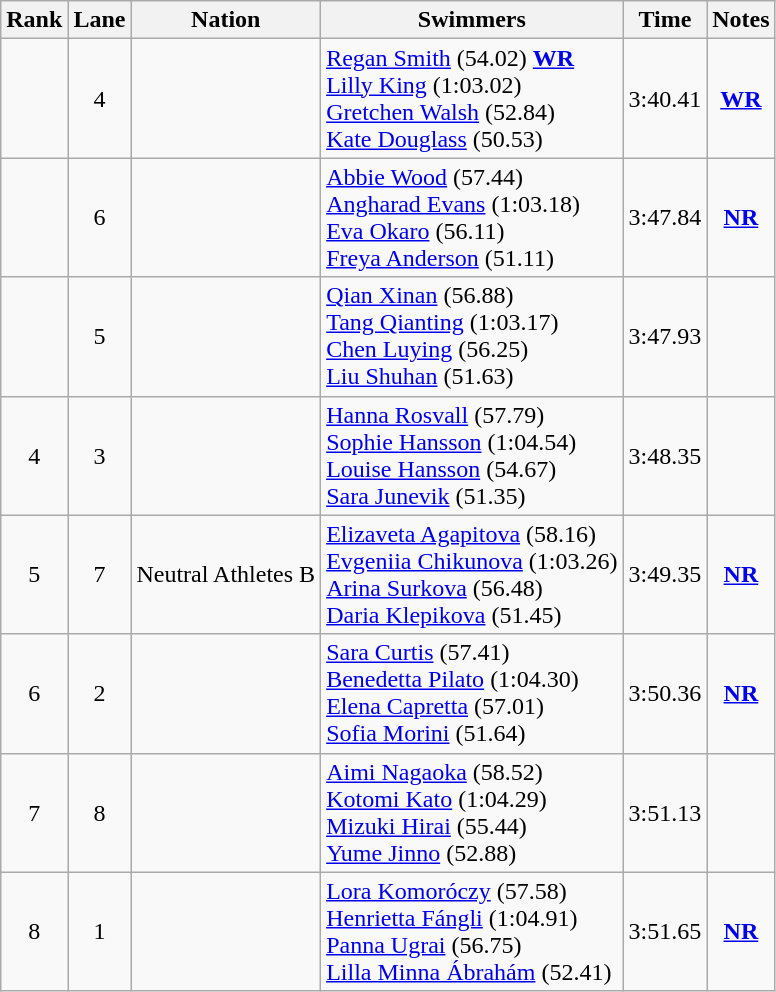<table class="wikitable sortable" style="text-align:center">
<tr>
<th>Rank</th>
<th>Lane</th>
<th>Nation</th>
<th>Swimmers</th>
<th>Time</th>
<th>Notes</th>
</tr>
<tr>
<td></td>
<td>4</td>
<td align=left></td>
<td align=left><a href='#'>Regan Smith</a> (54.02) <strong><a href='#'>WR</a></strong><br><a href='#'>Lilly King</a> (1:03.02)<br><a href='#'>Gretchen Walsh</a> (52.84)<br><a href='#'>Kate Douglass</a> (50.53)</td>
<td>3:40.41</td>
<td><strong><a href='#'>WR</a></strong></td>
</tr>
<tr>
<td></td>
<td>6</td>
<td align=left></td>
<td align=left><a href='#'>Abbie Wood</a> (57.44)<br><a href='#'>Angharad Evans</a> (1:03.18)<br><a href='#'>Eva Okaro</a> (56.11)<br><a href='#'>Freya Anderson</a> (51.11)</td>
<td>3:47.84</td>
<td><strong><a href='#'>NR</a></strong></td>
</tr>
<tr>
<td></td>
<td>5</td>
<td align=left></td>
<td align=left><a href='#'>Qian Xinan</a> (56.88)<br><a href='#'>Tang Qianting</a> (1:03.17)<br><a href='#'>Chen Luying</a> (56.25)<br><a href='#'>Liu Shuhan</a> (51.63)</td>
<td>3:47.93</td>
<td></td>
</tr>
<tr>
<td>4</td>
<td>3</td>
<td align=left></td>
<td align=left><a href='#'>Hanna Rosvall</a> (57.79)<br><a href='#'>Sophie Hansson</a> (1:04.54)<br><a href='#'>Louise Hansson</a> (54.67)<br><a href='#'>Sara Junevik</a> (51.35)</td>
<td>3:48.35</td>
<td></td>
</tr>
<tr>
<td>5</td>
<td>7</td>
<td align=left> Neutral Athletes B</td>
<td align=left><a href='#'>Elizaveta Agapitova</a> (58.16)<br><a href='#'>Evgeniia Chikunova</a> (1:03.26)<br><a href='#'>Arina Surkova</a> (56.48)<br><a href='#'>Daria Klepikova</a> (51.45)</td>
<td>3:49.35</td>
<td><strong><a href='#'>NR</a></strong></td>
</tr>
<tr>
<td>6</td>
<td>2</td>
<td align=left></td>
<td align=left><a href='#'>Sara Curtis</a> (57.41)<br><a href='#'>Benedetta Pilato</a> (1:04.30)<br><a href='#'>Elena Capretta</a> (57.01)<br><a href='#'>Sofia Morini</a> (51.64)</td>
<td>3:50.36</td>
<td><strong><a href='#'>NR</a></strong></td>
</tr>
<tr>
<td>7</td>
<td>8</td>
<td align=left></td>
<td align=left><a href='#'>Aimi Nagaoka</a> (58.52)<br><a href='#'>Kotomi Kato</a> (1:04.29)<br><a href='#'>Mizuki Hirai</a> (55.44)<br><a href='#'>Yume Jinno</a> (52.88)</td>
<td>3:51.13</td>
<td></td>
</tr>
<tr>
<td>8</td>
<td>1</td>
<td align=left></td>
<td align=left><a href='#'>Lora Komoróczy</a> (57.58)<br><a href='#'>Henrietta Fángli</a> (1:04.91)<br><a href='#'>Panna Ugrai</a> (56.75)<br><a href='#'>Lilla Minna Ábrahám</a> (52.41)</td>
<td>3:51.65</td>
<td><strong><a href='#'>NR</a></strong></td>
</tr>
</table>
